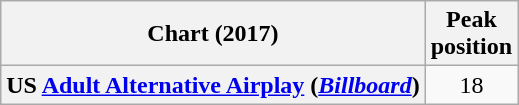<table class="wikitable plainrowheaders" style="text-align:center;">
<tr>
<th scope="col">Chart (2017)</th>
<th scope="col">Peak<br>position</th>
</tr>
<tr>
<th scope="row">US <a href='#'>Adult Alternative Airplay</a> (<a href='#'><em>Billboard</em></a>)</th>
<td>18</td>
</tr>
</table>
